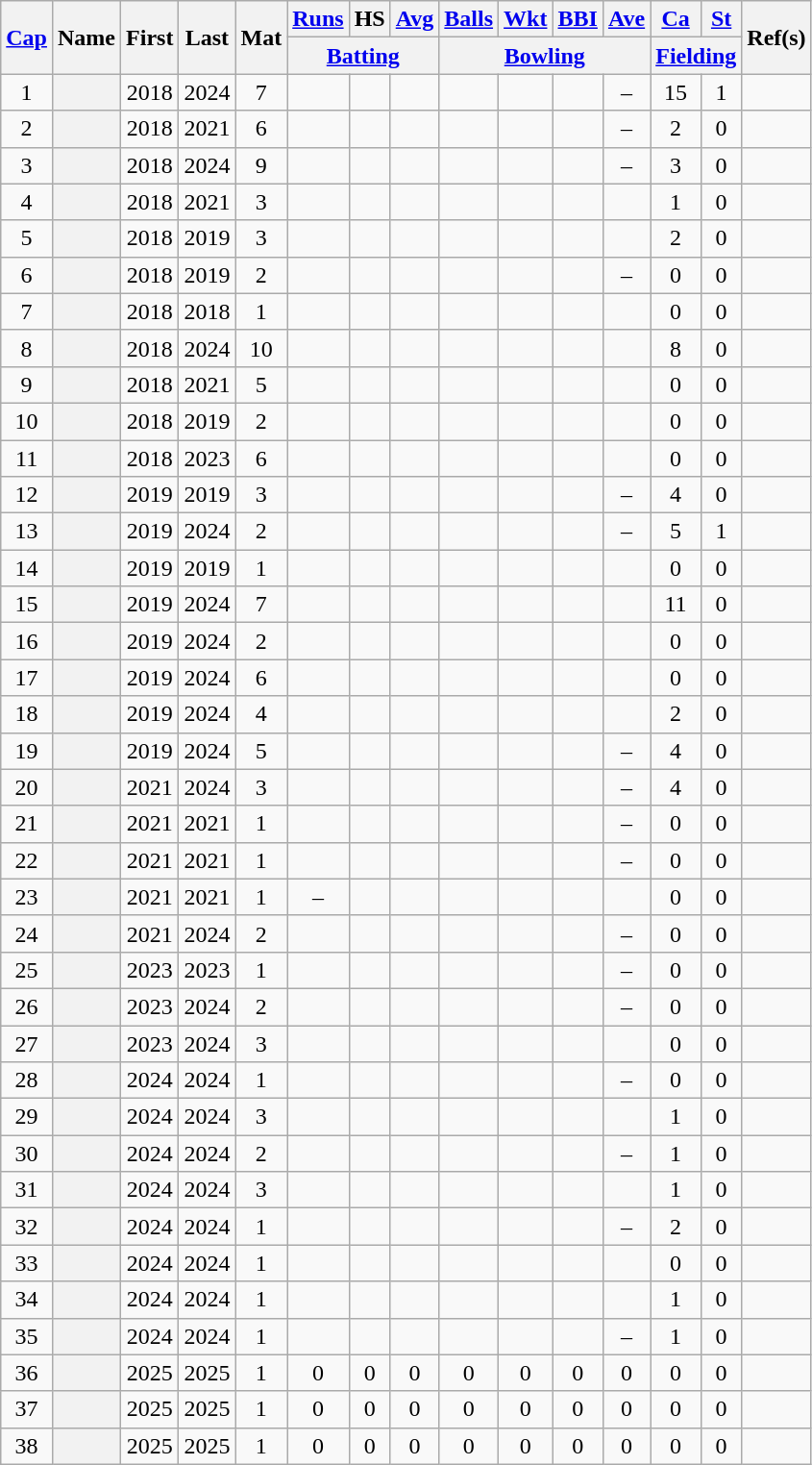<table class="wikitable sortable plainrowheaders">
<tr align="center">
<th scope="col" rowspan="2"><a href='#'>Cap</a></th>
<th scope="col" rowspan="2">Name</th>
<th scope="col" rowspan="2">First</th>
<th scope="col" rowspan="2">Last</th>
<th scope="col" rowspan="2">Mat</th>
<th scope="col"><a href='#'>Runs</a></th>
<th scope="col">HS</th>
<th scope="col"><a href='#'>Avg</a></th>
<th scope="col"><a href='#'>Balls</a></th>
<th scope="col"><a href='#'>Wkt</a></th>
<th scope="col"><a href='#'>BBI</a></th>
<th scope="col"><a href='#'>Ave</a></th>
<th scope="col"><a href='#'>Ca</a></th>
<th scope="col"><a href='#'>St</a></th>
<th scope="col" rowspan=2 class="unsortable">Ref(s)</th>
</tr>
<tr class="unsortable">
<th scope="col" colspan=3><a href='#'>Batting</a></th>
<th scope="col" colspan=4><a href='#'>Bowling</a></th>
<th scope="col" colspan=2><a href='#'>Fielding</a></th>
</tr>
<tr align="center">
<td>1</td>
<th scope="row"> </th>
<td>2018</td>
<td>2024</td>
<td>7</td>
<td></td>
<td></td>
<td></td>
<td></td>
<td></td>
<td></td>
<td>–</td>
<td>15</td>
<td>1</td>
<td></td>
</tr>
<tr align="center">
<td>2</td>
<th scope="row"> </th>
<td>2018</td>
<td>2021</td>
<td>6</td>
<td></td>
<td></td>
<td></td>
<td></td>
<td></td>
<td></td>
<td>–</td>
<td>2</td>
<td>0</td>
<td></td>
</tr>
<tr align="center">
<td>3</td>
<th scope="row"> </th>
<td>2018</td>
<td>2024</td>
<td>9</td>
<td></td>
<td></td>
<td></td>
<td></td>
<td></td>
<td></td>
<td>–</td>
<td>3</td>
<td>0</td>
<td></td>
</tr>
<tr align="center">
<td>4</td>
<th scope="row"></th>
<td>2018</td>
<td>2021</td>
<td>3</td>
<td></td>
<td></td>
<td></td>
<td></td>
<td></td>
<td></td>
<td></td>
<td>1</td>
<td>0</td>
<td></td>
</tr>
<tr align="center">
<td>5</td>
<th scope="row"></th>
<td>2018</td>
<td>2019</td>
<td>3</td>
<td></td>
<td></td>
<td></td>
<td></td>
<td></td>
<td></td>
<td></td>
<td>2</td>
<td>0</td>
<td></td>
</tr>
<tr align="center">
<td>6</td>
<th scope="row"></th>
<td>2018</td>
<td>2019</td>
<td>2</td>
<td></td>
<td></td>
<td></td>
<td></td>
<td></td>
<td></td>
<td>–</td>
<td>0</td>
<td>0</td>
<td></td>
</tr>
<tr align="center">
<td>7</td>
<th scope="row"></th>
<td>2018</td>
<td>2018</td>
<td>1</td>
<td></td>
<td></td>
<td></td>
<td></td>
<td></td>
<td></td>
<td></td>
<td>0</td>
<td>0</td>
<td></td>
</tr>
<tr align="center">
<td>8</td>
<th scope="row"></th>
<td>2018</td>
<td>2024</td>
<td>10</td>
<td></td>
<td></td>
<td></td>
<td></td>
<td></td>
<td></td>
<td></td>
<td>8</td>
<td>0</td>
<td></td>
</tr>
<tr align="center">
<td>9</td>
<th scope="row"> </th>
<td>2018</td>
<td>2021</td>
<td>5</td>
<td></td>
<td></td>
<td></td>
<td></td>
<td></td>
<td></td>
<td></td>
<td>0</td>
<td>0</td>
<td></td>
</tr>
<tr align="center">
<td>10</td>
<th scope="row"></th>
<td>2018</td>
<td>2019</td>
<td>2</td>
<td></td>
<td></td>
<td></td>
<td></td>
<td></td>
<td></td>
<td></td>
<td>0</td>
<td>0</td>
<td></td>
</tr>
<tr align="center">
<td>11</td>
<th scope="row"></th>
<td>2018</td>
<td>2023</td>
<td>6</td>
<td></td>
<td></td>
<td></td>
<td></td>
<td></td>
<td></td>
<td></td>
<td>0</td>
<td>0</td>
<td></td>
</tr>
<tr align="center">
<td>12</td>
<th scope="row"></th>
<td>2019</td>
<td>2019</td>
<td>3</td>
<td></td>
<td></td>
<td></td>
<td></td>
<td></td>
<td></td>
<td>–</td>
<td>4</td>
<td>0</td>
<td></td>
</tr>
<tr align="center">
<td>13</td>
<th scope="row"> </th>
<td>2019</td>
<td>2024</td>
<td>2</td>
<td></td>
<td></td>
<td></td>
<td></td>
<td></td>
<td></td>
<td>–</td>
<td>5</td>
<td>1</td>
<td></td>
</tr>
<tr align="center">
<td>14</td>
<th scope="row"></th>
<td>2019</td>
<td>2019</td>
<td>1</td>
<td></td>
<td></td>
<td></td>
<td></td>
<td></td>
<td></td>
<td></td>
<td>0</td>
<td>0</td>
<td></td>
</tr>
<tr align="center">
<td>15</td>
<th scope="row"></th>
<td>2019</td>
<td>2024</td>
<td>7</td>
<td></td>
<td></td>
<td></td>
<td></td>
<td></td>
<td></td>
<td></td>
<td>11</td>
<td>0</td>
<td></td>
</tr>
<tr align="center">
<td>16</td>
<th scope="row"></th>
<td>2019</td>
<td>2024</td>
<td>2</td>
<td></td>
<td></td>
<td></td>
<td></td>
<td></td>
<td></td>
<td></td>
<td>0</td>
<td>0</td>
<td></td>
</tr>
<tr align="center">
<td>17</td>
<th scope="row"></th>
<td>2019</td>
<td>2024</td>
<td>6</td>
<td></td>
<td></td>
<td></td>
<td></td>
<td></td>
<td></td>
<td></td>
<td>0</td>
<td>0</td>
<td></td>
</tr>
<tr align="center">
<td>18</td>
<th scope="row"></th>
<td>2019</td>
<td>2024</td>
<td>4</td>
<td></td>
<td></td>
<td></td>
<td></td>
<td></td>
<td></td>
<td></td>
<td>2</td>
<td>0</td>
<td></td>
</tr>
<tr align="center">
<td>19</td>
<th scope="row"></th>
<td>2019</td>
<td>2024</td>
<td>5</td>
<td></td>
<td></td>
<td></td>
<td></td>
<td></td>
<td></td>
<td>–</td>
<td>4</td>
<td>0</td>
<td></td>
</tr>
<tr align="center">
<td>20</td>
<th scope="row"></th>
<td>2021</td>
<td>2024</td>
<td>3</td>
<td></td>
<td></td>
<td></td>
<td></td>
<td></td>
<td></td>
<td>–</td>
<td>4</td>
<td>0</td>
<td></td>
</tr>
<tr align="center">
<td>21</td>
<th scope="row"></th>
<td>2021</td>
<td>2021</td>
<td>1</td>
<td></td>
<td></td>
<td></td>
<td></td>
<td></td>
<td></td>
<td>–</td>
<td>0</td>
<td>0</td>
<td></td>
</tr>
<tr align="center">
<td>22</td>
<th scope="row"></th>
<td>2021</td>
<td>2021</td>
<td>1</td>
<td></td>
<td></td>
<td></td>
<td></td>
<td></td>
<td></td>
<td>–</td>
<td>0</td>
<td>0</td>
<td></td>
</tr>
<tr align="center">
<td>23</td>
<th scope="row"></th>
<td>2021</td>
<td>2021</td>
<td>1</td>
<td>–</td>
<td></td>
<td></td>
<td></td>
<td></td>
<td></td>
<td></td>
<td>0</td>
<td>0</td>
<td></td>
</tr>
<tr align="center">
<td>24</td>
<th scope="row"></th>
<td>2021</td>
<td>2024</td>
<td>2</td>
<td></td>
<td></td>
<td></td>
<td></td>
<td></td>
<td></td>
<td>–</td>
<td>0</td>
<td>0</td>
<td></td>
</tr>
<tr align="center">
<td>25</td>
<th scope="row"></th>
<td>2023</td>
<td>2023</td>
<td>1</td>
<td></td>
<td></td>
<td></td>
<td></td>
<td></td>
<td></td>
<td>–</td>
<td>0</td>
<td>0</td>
<td></td>
</tr>
<tr align="center">
<td>26</td>
<th scope="row"></th>
<td>2023</td>
<td>2024</td>
<td>2</td>
<td></td>
<td></td>
<td></td>
<td></td>
<td></td>
<td></td>
<td>–</td>
<td>0</td>
<td>0</td>
<td></td>
</tr>
<tr align="center">
<td>27</td>
<th scope="row"></th>
<td>2023</td>
<td>2024</td>
<td>3</td>
<td></td>
<td></td>
<td></td>
<td></td>
<td></td>
<td></td>
<td></td>
<td>0</td>
<td>0</td>
<td></td>
</tr>
<tr align="center">
<td>28</td>
<th scope="row"></th>
<td>2024</td>
<td>2024</td>
<td>1</td>
<td></td>
<td></td>
<td></td>
<td></td>
<td></td>
<td></td>
<td>–</td>
<td>0</td>
<td>0</td>
<td></td>
</tr>
<tr align="center">
<td>29</td>
<th scope="row"></th>
<td>2024</td>
<td>2024</td>
<td>3</td>
<td></td>
<td></td>
<td></td>
<td></td>
<td></td>
<td></td>
<td></td>
<td>1</td>
<td>0</td>
<td></td>
</tr>
<tr align="center">
<td>30</td>
<th scope="row"></th>
<td>2024</td>
<td>2024</td>
<td>2</td>
<td></td>
<td></td>
<td></td>
<td></td>
<td></td>
<td></td>
<td>–</td>
<td>1</td>
<td>0</td>
<td></td>
</tr>
<tr align="center">
<td>31</td>
<th scope="row"></th>
<td>2024</td>
<td>2024</td>
<td>3</td>
<td></td>
<td></td>
<td></td>
<td></td>
<td></td>
<td></td>
<td></td>
<td>1</td>
<td>0</td>
<td></td>
</tr>
<tr align="center">
<td>32</td>
<th scope="row"> </th>
<td>2024</td>
<td>2024</td>
<td>1</td>
<td></td>
<td></td>
<td></td>
<td></td>
<td></td>
<td></td>
<td>–</td>
<td>2</td>
<td>0</td>
<td></td>
</tr>
<tr align="center">
<td>33</td>
<th scope="row"></th>
<td>2024</td>
<td>2024</td>
<td>1</td>
<td></td>
<td></td>
<td></td>
<td></td>
<td></td>
<td></td>
<td></td>
<td>0</td>
<td>0</td>
<td></td>
</tr>
<tr align="center">
<td>34</td>
<th scope="row"></th>
<td>2024</td>
<td>2024</td>
<td>1</td>
<td></td>
<td></td>
<td></td>
<td></td>
<td></td>
<td></td>
<td></td>
<td>1</td>
<td>0</td>
<td></td>
</tr>
<tr align="center">
<td>35</td>
<th scope="row"></th>
<td>2024</td>
<td>2024</td>
<td>1</td>
<td></td>
<td></td>
<td></td>
<td></td>
<td></td>
<td></td>
<td>–</td>
<td>1</td>
<td>0</td>
<td></td>
</tr>
<tr align="center">
<td>36</td>
<th scope="row"></th>
<td>2025</td>
<td>2025</td>
<td>1</td>
<td>0</td>
<td>0</td>
<td>0</td>
<td>0</td>
<td>0</td>
<td>0</td>
<td>0</td>
<td>0</td>
<td>0</td>
<td></td>
</tr>
<tr align="center">
<td>37</td>
<th scope="row"></th>
<td>2025</td>
<td>2025</td>
<td>1</td>
<td>0</td>
<td>0</td>
<td>0</td>
<td>0</td>
<td>0</td>
<td>0</td>
<td>0</td>
<td>0</td>
<td>0</td>
<td></td>
</tr>
<tr align="center">
<td>38</td>
<th scope="row"></th>
<td>2025</td>
<td>2025</td>
<td>1</td>
<td>0</td>
<td>0</td>
<td>0</td>
<td>0</td>
<td>0</td>
<td>0</td>
<td>0</td>
<td>0</td>
<td>0</td>
<td></td>
</tr>
</table>
